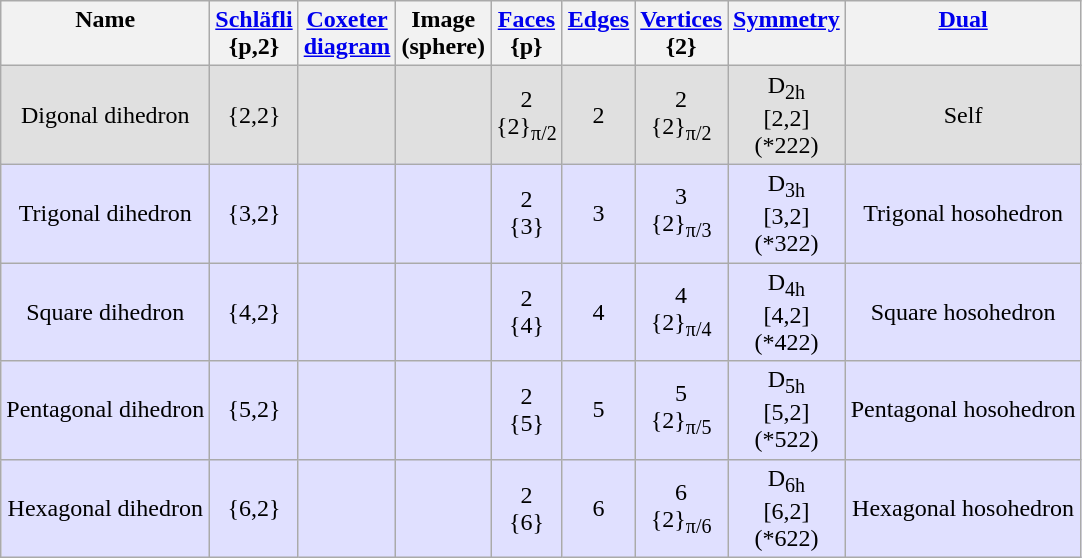<table class="wikitable" style="text-align:center;">
<tr valign="top">
<th>Name</th>
<th><a href='#'>Schläfli</a><br>{p,2}</th>
<th><a href='#'>Coxeter<br>diagram</a></th>
<th>Image<br>(sphere)</th>
<th><a href='#'>Faces</a><br>{p}</th>
<th><a href='#'>Edges</a></th>
<th><a href='#'>Vertices</a><br>{2}</th>
<th><a href='#'>Symmetry</a></th>
<th><a href='#'>Dual</a></th>
</tr>
<tr bgcolor="#e0e0e0">
<td>Digonal dihedron</td>
<td>{2,2}</td>
<td></td>
<td></td>
<td>2<br>{2}<sub>π/2</sub></td>
<td>2</td>
<td>2<br>{2}<sub>π/2</sub></td>
<td>D<sub>2h</sub><br>[2,2]<br>(*222)</td>
<td>Self</td>
</tr>
<tr bgcolor="#e0e0ff">
<td>Trigonal dihedron</td>
<td>{3,2}</td>
<td></td>
<td></td>
<td>2<br>{3}</td>
<td>3</td>
<td>3<br>{2}<sub>π/3</sub></td>
<td>D<sub>3h</sub><br>[3,2]<br>(*322)</td>
<td>Trigonal hosohedron</td>
</tr>
<tr bgcolor="#e0e0ff">
<td>Square dihedron</td>
<td>{4,2}</td>
<td></td>
<td></td>
<td>2<br>{4}</td>
<td>4</td>
<td>4<br>{2}<sub>π/4</sub></td>
<td>D<sub>4h</sub><br>[4,2]<br>(*422)</td>
<td>Square hosohedron</td>
</tr>
<tr bgcolor="#e0e0ff">
<td>Pentagonal dihedron</td>
<td>{5,2}</td>
<td></td>
<td></td>
<td>2<br>{5}</td>
<td>5</td>
<td>5<br>{2}<sub>π/5</sub></td>
<td>D<sub>5h</sub><br>[5,2]<br>(*522)</td>
<td>Pentagonal hosohedron</td>
</tr>
<tr bgcolor="#e0e0ff">
<td>Hexagonal dihedron</td>
<td>{6,2}</td>
<td></td>
<td></td>
<td>2<br>{6}</td>
<td>6</td>
<td>6<br>{2}<sub>π/6</sub></td>
<td>D<sub>6h</sub><br>[6,2]<br>(*622)</td>
<td>Hexagonal hosohedron</td>
</tr>
</table>
